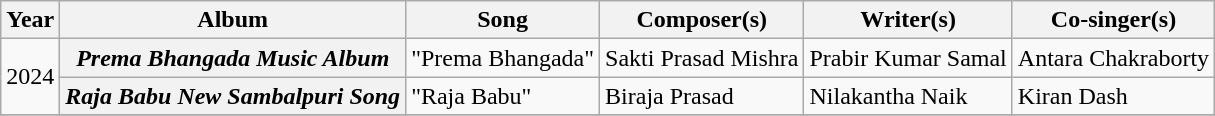<table class="wikitable plainrowheaders">
<tr>
<th scope="col">Year</th>
<th scope="col">Album</th>
<th scope="col">Song</th>
<th scope="col">Composer(s)</th>
<th scope="col">Writer(s)</th>
<th scope="col">Co-singer(s)</th>
</tr>
<tr>
<td rowspan="2">2024</td>
<th><em>Prema Bhangada Music Album</em></th>
<td>"Prema Bhangada"</td>
<td>Sakti Prasad Mishra</td>
<td>Prabir Kumar Samal</td>
<td>Antara Chakraborty</td>
</tr>
<tr>
<th><em>Raja Babu New Sambalpuri Song</em></th>
<td>"Raja Babu"</td>
<td>Biraja Prasad</td>
<td>Nilakantha Naik</td>
<td>Kiran Dash</td>
</tr>
<tr>
</tr>
</table>
